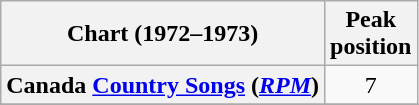<table class="wikitable sortable plainrowheaders">
<tr>
<th scope="col">Chart (1972–1973)</th>
<th scope="col">Peak<br>position</th>
</tr>
<tr>
<th scope="row">Canada <a href='#'>Country Songs</a> (<em><a href='#'>RPM</a></em>)</th>
<td align="center">7</td>
</tr>
<tr>
</tr>
<tr>
</tr>
</table>
